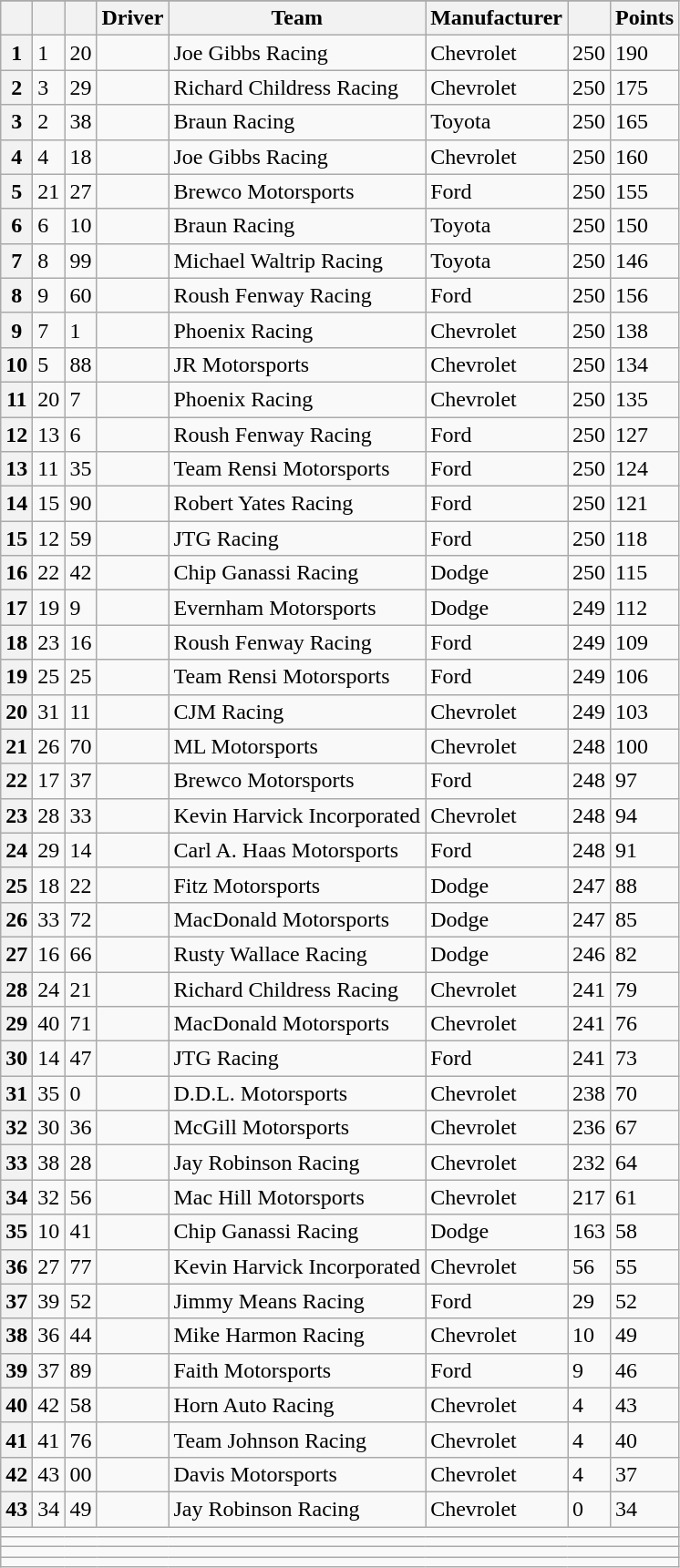<table class="sortable wikitable" border="1">
<tr>
</tr>
<tr>
<th scope="col"></th>
<th scope="col"></th>
<th scope="col"></th>
<th scope="col">Driver</th>
<th scope="col">Team</th>
<th scope="col">Manufacturer</th>
<th scope="col"></th>
<th scope="col">Points</th>
</tr>
<tr>
<th scope="row">1</th>
<td>1</td>
<td>20</td>
<td></td>
<td>Joe Gibbs Racing</td>
<td>Chevrolet</td>
<td>250</td>
<td>190</td>
</tr>
<tr>
<th scope="row">2</th>
<td>3</td>
<td>29</td>
<td></td>
<td>Richard Childress Racing</td>
<td>Chevrolet</td>
<td>250</td>
<td>175</td>
</tr>
<tr>
<th scope="row">3</th>
<td>2</td>
<td>38</td>
<td></td>
<td>Braun Racing</td>
<td>Toyota</td>
<td>250</td>
<td>165</td>
</tr>
<tr>
<th scope="row">4</th>
<td>4</td>
<td>18</td>
<td></td>
<td>Joe Gibbs Racing</td>
<td>Chevrolet</td>
<td>250</td>
<td>160</td>
</tr>
<tr>
<th scope="row">5</th>
<td>21</td>
<td>27</td>
<td></td>
<td>Brewco Motorsports</td>
<td>Ford</td>
<td>250</td>
<td>155</td>
</tr>
<tr>
<th scope="row">6</th>
<td>6</td>
<td>10</td>
<td></td>
<td>Braun Racing</td>
<td>Toyota</td>
<td>250</td>
<td>150</td>
</tr>
<tr>
<th scope="row">7</th>
<td>8</td>
<td>99</td>
<td></td>
<td>Michael Waltrip Racing</td>
<td>Toyota</td>
<td>250</td>
<td>146</td>
</tr>
<tr>
<th scope="row">8</th>
<td>9</td>
<td>60</td>
<td></td>
<td>Roush Fenway Racing</td>
<td>Ford</td>
<td>250</td>
<td>156</td>
</tr>
<tr>
<th scope="row">9</th>
<td>7</td>
<td>1</td>
<td></td>
<td>Phoenix Racing</td>
<td>Chevrolet</td>
<td>250</td>
<td>138</td>
</tr>
<tr>
<th scope="row">10</th>
<td>5</td>
<td>88</td>
<td></td>
<td>JR Motorsports</td>
<td>Chevrolet</td>
<td>250</td>
<td>134</td>
</tr>
<tr>
<th scope="row">11</th>
<td>20</td>
<td>7</td>
<td></td>
<td>Phoenix Racing</td>
<td>Chevrolet</td>
<td>250</td>
<td>135</td>
</tr>
<tr>
<th scope="row">12</th>
<td>13</td>
<td>6</td>
<td></td>
<td>Roush Fenway Racing</td>
<td>Ford</td>
<td>250</td>
<td>127</td>
</tr>
<tr>
<th scope="row">13</th>
<td>11</td>
<td>35</td>
<td></td>
<td>Team Rensi Motorsports</td>
<td>Ford</td>
<td>250</td>
<td>124</td>
</tr>
<tr>
<th scope="row">14</th>
<td>15</td>
<td>90</td>
<td></td>
<td>Robert Yates Racing</td>
<td>Ford</td>
<td>250</td>
<td>121</td>
</tr>
<tr>
<th scope="row">15</th>
<td>12</td>
<td>59</td>
<td></td>
<td>JTG Racing</td>
<td>Ford</td>
<td>250</td>
<td>118</td>
</tr>
<tr>
<th scope="row">16</th>
<td>22</td>
<td>42</td>
<td></td>
<td>Chip Ganassi Racing</td>
<td>Dodge</td>
<td>250</td>
<td>115</td>
</tr>
<tr>
<th scope="row">17</th>
<td>19</td>
<td>9</td>
<td></td>
<td>Evernham Motorsports</td>
<td>Dodge</td>
<td>249</td>
<td>112</td>
</tr>
<tr>
<th scope="row">18</th>
<td>23</td>
<td>16</td>
<td></td>
<td>Roush Fenway Racing</td>
<td>Ford</td>
<td>249</td>
<td>109</td>
</tr>
<tr>
<th scope="row">19</th>
<td>25</td>
<td>25</td>
<td></td>
<td>Team Rensi Motorsports</td>
<td>Ford</td>
<td>249</td>
<td>106</td>
</tr>
<tr>
<th scope="row">20</th>
<td>31</td>
<td>11</td>
<td></td>
<td>CJM Racing</td>
<td>Chevrolet</td>
<td>249</td>
<td>103</td>
</tr>
<tr>
<th scope="row">21</th>
<td>26</td>
<td>70</td>
<td></td>
<td>ML Motorsports</td>
<td>Chevrolet</td>
<td>248</td>
<td>100</td>
</tr>
<tr>
<th scope="row">22</th>
<td>17</td>
<td>37</td>
<td></td>
<td>Brewco Motorsports</td>
<td>Ford</td>
<td>248</td>
<td>97</td>
</tr>
<tr>
<th scope="row">23</th>
<td>28</td>
<td>33</td>
<td></td>
<td>Kevin Harvick Incorporated</td>
<td>Chevrolet</td>
<td>248</td>
<td>94</td>
</tr>
<tr>
<th scope="row">24</th>
<td>29</td>
<td>14</td>
<td></td>
<td>Carl A. Haas Motorsports</td>
<td>Ford</td>
<td>248</td>
<td>91</td>
</tr>
<tr>
<th scope="row">25</th>
<td>18</td>
<td>22</td>
<td></td>
<td>Fitz Motorsports</td>
<td>Dodge</td>
<td>247</td>
<td>88</td>
</tr>
<tr>
<th scope="row">26</th>
<td>33</td>
<td>72</td>
<td></td>
<td>MacDonald Motorsports</td>
<td>Dodge</td>
<td>247</td>
<td>85</td>
</tr>
<tr>
<th scope="row">27</th>
<td>16</td>
<td>66</td>
<td></td>
<td>Rusty Wallace Racing</td>
<td>Dodge</td>
<td>246</td>
<td>82</td>
</tr>
<tr>
<th scope="row">28</th>
<td>24</td>
<td>21</td>
<td></td>
<td>Richard Childress Racing</td>
<td>Chevrolet</td>
<td>241</td>
<td>79</td>
</tr>
<tr>
<th scope="row">29</th>
<td>40</td>
<td>71</td>
<td></td>
<td>MacDonald Motorsports</td>
<td>Chevrolet</td>
<td>241</td>
<td>76</td>
</tr>
<tr>
<th scope="row">30</th>
<td>14</td>
<td>47</td>
<td></td>
<td>JTG Racing</td>
<td>Ford</td>
<td>241</td>
<td>73</td>
</tr>
<tr>
<th scope="row">31</th>
<td>35</td>
<td>0</td>
<td></td>
<td>D.D.L. Motorsports</td>
<td>Chevrolet</td>
<td>238</td>
<td>70</td>
</tr>
<tr>
<th scope="row">32</th>
<td>30</td>
<td>36</td>
<td></td>
<td>McGill Motorsports</td>
<td>Chevrolet</td>
<td>236</td>
<td>67</td>
</tr>
<tr>
<th scope="row">33</th>
<td>38</td>
<td>28</td>
<td></td>
<td>Jay Robinson Racing</td>
<td>Chevrolet</td>
<td>232</td>
<td>64</td>
</tr>
<tr>
<th scope="row">34</th>
<td>32</td>
<td>56</td>
<td></td>
<td>Mac Hill Motorsports</td>
<td>Chevrolet</td>
<td>217</td>
<td>61</td>
</tr>
<tr>
<th scope="row">35</th>
<td>10</td>
<td>41</td>
<td></td>
<td>Chip Ganassi Racing</td>
<td>Dodge</td>
<td>163</td>
<td>58</td>
</tr>
<tr>
<th scope="row">36</th>
<td>27</td>
<td>77</td>
<td></td>
<td>Kevin Harvick Incorporated</td>
<td>Chevrolet</td>
<td>56</td>
<td>55</td>
</tr>
<tr>
<th scope="row">37</th>
<td>39</td>
<td>52</td>
<td></td>
<td>Jimmy Means Racing</td>
<td>Ford</td>
<td>29</td>
<td>52</td>
</tr>
<tr>
<th scope="row">38</th>
<td>36</td>
<td>44</td>
<td></td>
<td>Mike Harmon Racing</td>
<td>Chevrolet</td>
<td>10</td>
<td>49</td>
</tr>
<tr>
<th scope="row">39</th>
<td>37</td>
<td>89</td>
<td></td>
<td>Faith Motorsports</td>
<td>Ford</td>
<td>9</td>
<td>46</td>
</tr>
<tr>
<th scope="row">40</th>
<td>42</td>
<td>58</td>
<td></td>
<td>Horn Auto Racing</td>
<td>Chevrolet</td>
<td>4</td>
<td>43</td>
</tr>
<tr>
<th scope="row">41</th>
<td>41</td>
<td>76</td>
<td></td>
<td>Team Johnson Racing</td>
<td>Chevrolet</td>
<td>4</td>
<td>40</td>
</tr>
<tr>
<th scope="row">42</th>
<td>43</td>
<td>00</td>
<td></td>
<td>Davis Motorsports</td>
<td>Chevrolet</td>
<td>4</td>
<td>37</td>
</tr>
<tr>
<th scope="row">43</th>
<td>34</td>
<td>49</td>
<td></td>
<td>Jay Robinson Racing</td>
<td>Chevrolet</td>
<td>0</td>
<td>34</td>
</tr>
<tr class="sortbottom">
<td colspan="9"></td>
</tr>
<tr class="sortbottom">
<td colspan="9"></td>
</tr>
<tr class="sortbottom">
<td colspan="9"></td>
</tr>
<tr class="sortbottom">
<td colspan="9"></td>
</tr>
</table>
